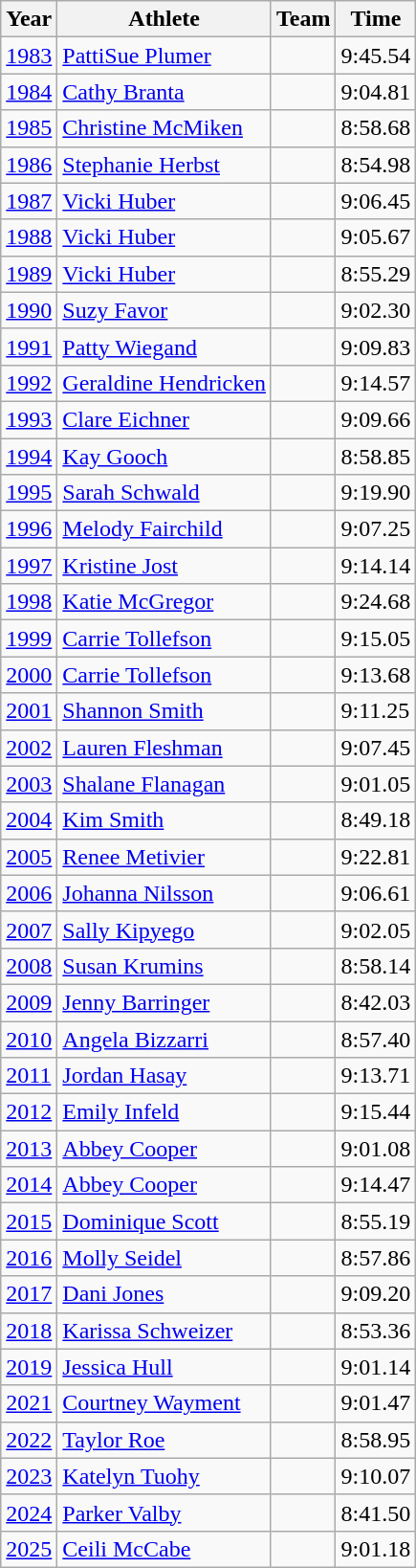<table class="wikitable sortable">
<tr>
<th>Year</th>
<th>Athlete</th>
<th>Team</th>
<th>Time</th>
</tr>
<tr>
<td><a href='#'>1983</a></td>
<td><a href='#'>PattiSue Plumer</a></td>
<td></td>
<td>9:45.54 </td>
</tr>
<tr>
<td><a href='#'>1984</a></td>
<td><a href='#'>Cathy Branta</a></td>
<td></td>
<td>9:04.81</td>
</tr>
<tr>
<td><a href='#'>1985</a></td>
<td><a href='#'>Christine McMiken</a></td>
<td></td>
<td>8:58.68</td>
</tr>
<tr>
<td><a href='#'>1986</a></td>
<td><a href='#'>Stephanie Herbst</a></td>
<td></td>
<td>8:54.98</td>
</tr>
<tr>
<td><a href='#'>1987</a></td>
<td><a href='#'>Vicki Huber</a></td>
<td></td>
<td>9:06.45</td>
</tr>
<tr>
<td><a href='#'>1988</a></td>
<td><a href='#'>Vicki Huber</a></td>
<td></td>
<td>9:05.67</td>
</tr>
<tr>
<td><a href='#'>1989</a></td>
<td><a href='#'>Vicki Huber</a></td>
<td></td>
<td>8:55.29</td>
</tr>
<tr>
<td><a href='#'>1990</a></td>
<td><a href='#'>Suzy Favor</a></td>
<td></td>
<td>9:02.30</td>
</tr>
<tr>
<td><a href='#'>1991</a></td>
<td><a href='#'>Patty Wiegand</a></td>
<td></td>
<td>9:09.83</td>
</tr>
<tr>
<td><a href='#'>1992</a></td>
<td><a href='#'>Geraldine Hendricken</a></td>
<td></td>
<td>9:14.57</td>
</tr>
<tr>
<td><a href='#'>1993</a></td>
<td><a href='#'>Clare Eichner</a></td>
<td></td>
<td>9:09.66</td>
</tr>
<tr>
<td><a href='#'>1994</a></td>
<td><a href='#'>Kay Gooch</a></td>
<td></td>
<td>8:58.85</td>
</tr>
<tr>
<td><a href='#'>1995</a></td>
<td><a href='#'>Sarah Schwald</a></td>
<td></td>
<td>9:19.90</td>
</tr>
<tr>
<td><a href='#'>1996</a></td>
<td><a href='#'>Melody Fairchild</a></td>
<td></td>
<td>9:07.25</td>
</tr>
<tr>
<td><a href='#'>1997</a></td>
<td><a href='#'>Kristine Jost</a></td>
<td></td>
<td>9:14.14</td>
</tr>
<tr>
<td><a href='#'>1998</a></td>
<td><a href='#'>Katie McGregor</a></td>
<td></td>
<td>9:24.68</td>
</tr>
<tr>
<td><a href='#'>1999</a></td>
<td><a href='#'>Carrie Tollefson</a></td>
<td></td>
<td>9:15.05</td>
</tr>
<tr>
<td><a href='#'>2000</a></td>
<td><a href='#'>Carrie Tollefson</a></td>
<td></td>
<td>9:13.68</td>
</tr>
<tr>
<td><a href='#'>2001</a></td>
<td><a href='#'>Shannon Smith</a></td>
<td></td>
<td>9:11.25</td>
</tr>
<tr>
<td><a href='#'>2002</a></td>
<td><a href='#'>Lauren Fleshman</a></td>
<td></td>
<td>9:07.45</td>
</tr>
<tr>
<td><a href='#'>2003</a></td>
<td><a href='#'>Shalane Flanagan</a></td>
<td></td>
<td>9:01.05</td>
</tr>
<tr>
<td><a href='#'>2004</a></td>
<td><a href='#'>Kim Smith</a></td>
<td></td>
<td>8:49.18</td>
</tr>
<tr>
<td><a href='#'>2005</a></td>
<td><a href='#'>Renee Metivier</a></td>
<td></td>
<td>9:22.81</td>
</tr>
<tr>
<td><a href='#'>2006</a></td>
<td><a href='#'>Johanna Nilsson</a></td>
<td></td>
<td>9:06.61</td>
</tr>
<tr>
<td><a href='#'>2007</a></td>
<td><a href='#'>Sally Kipyego</a></td>
<td></td>
<td>9:02.05</td>
</tr>
<tr>
<td><a href='#'>2008</a></td>
<td><a href='#'>Susan Krumins</a></td>
<td></td>
<td>8:58.14</td>
</tr>
<tr>
<td><a href='#'>2009</a></td>
<td><a href='#'>Jenny Barringer</a></td>
<td></td>
<td>8:42.03</td>
</tr>
<tr>
<td><a href='#'>2010</a></td>
<td><a href='#'>Angela Bizzarri</a></td>
<td></td>
<td>8:57.40</td>
</tr>
<tr>
<td><a href='#'>2011</a></td>
<td><a href='#'>Jordan Hasay</a></td>
<td></td>
<td>9:13.71</td>
</tr>
<tr>
<td><a href='#'>2012</a></td>
<td><a href='#'>Emily Infeld</a></td>
<td></td>
<td>9:15.44</td>
</tr>
<tr>
<td><a href='#'>2013</a></td>
<td><a href='#'>Abbey Cooper</a></td>
<td></td>
<td>9:01.08</td>
</tr>
<tr>
<td><a href='#'>2014</a></td>
<td><a href='#'>Abbey Cooper</a></td>
<td></td>
<td>9:14.47 </td>
</tr>
<tr>
<td><a href='#'>2015</a></td>
<td><a href='#'>Dominique Scott</a></td>
<td></td>
<td>8:55.19</td>
</tr>
<tr>
<td><a href='#'>2016</a></td>
<td><a href='#'>Molly Seidel</a></td>
<td></td>
<td>8:57.86</td>
</tr>
<tr>
<td><a href='#'>2017</a></td>
<td><a href='#'>Dani Jones</a></td>
<td></td>
<td>9:09.20</td>
</tr>
<tr>
<td><a href='#'>2018</a></td>
<td><a href='#'>Karissa Schweizer</a></td>
<td></td>
<td>8:53.36</td>
</tr>
<tr>
<td><a href='#'>2019</a></td>
<td><a href='#'>Jessica Hull</a></td>
<td></td>
<td>9:01.14</td>
</tr>
<tr>
<td><a href='#'>2021</a></td>
<td><a href='#'>Courtney Wayment</a></td>
<td></td>
<td>9:01.47</td>
</tr>
<tr>
<td><a href='#'>2022</a></td>
<td><a href='#'>Taylor Roe</a></td>
<td></td>
<td>8:58.95</td>
</tr>
<tr>
<td><a href='#'>2023</a></td>
<td><a href='#'>Katelyn Tuohy</a></td>
<td></td>
<td>9:10.07 </td>
</tr>
<tr>
<td><a href='#'>2024</a></td>
<td><a href='#'>Parker Valby</a></td>
<td></td>
<td>8:41.50</td>
</tr>
<tr>
<td><a href='#'>2025</a></td>
<td> <a href='#'>Ceili McCabe</a></td>
<td></td>
<td>9:01.18</td>
</tr>
</table>
